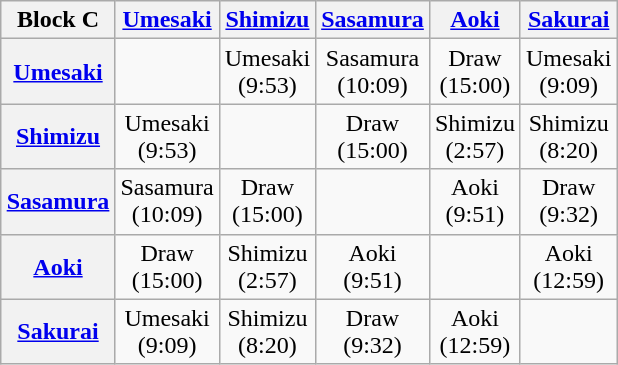<table class="wikitable" style="text-align:center; margin: 1em auto 1em auto;" width="25%">
<tr>
<th>Block C</th>
<th><a href='#'>Umesaki</a></th>
<th><a href='#'>Shimizu</a></th>
<th><a href='#'>Sasamura</a></th>
<th><a href='#'>Aoki</a></th>
<th><a href='#'>Sakurai</a></th>
</tr>
<tr>
<th><a href='#'>Umesaki</a></th>
<td></td>
<td>Umesaki<br>(9:53)</td>
<td>Sasamura<br>(10:09)</td>
<td>Draw<br>(15:00)</td>
<td>Umesaki<br>(9:09)</td>
</tr>
<tr>
<th><a href='#'>Shimizu</a></th>
<td>Umesaki<br>(9:53)</td>
<td></td>
<td>Draw<br>(15:00)</td>
<td>Shimizu<br>(2:57)</td>
<td>Shimizu<br>(8:20)</td>
</tr>
<tr>
<th><a href='#'>Sasamura</a></th>
<td>Sasamura<br>(10:09)</td>
<td>Draw<br>(15:00)</td>
<td></td>
<td>Aoki<br>(9:51)</td>
<td>Draw<br>(9:32)</td>
</tr>
<tr>
<th><a href='#'>Aoki</a></th>
<td>Draw<br>(15:00)</td>
<td>Shimizu<br>(2:57)</td>
<td>Aoki<br>(9:51)</td>
<td></td>
<td>Aoki<br>(12:59)</td>
</tr>
<tr>
<th><a href='#'>Sakurai</a></th>
<td>Umesaki<br>(9:09)</td>
<td>Shimizu<br>(8:20)</td>
<td>Draw<br>(9:32)</td>
<td>Aoki<br>(12:59)</td>
<td></td>
</tr>
</table>
